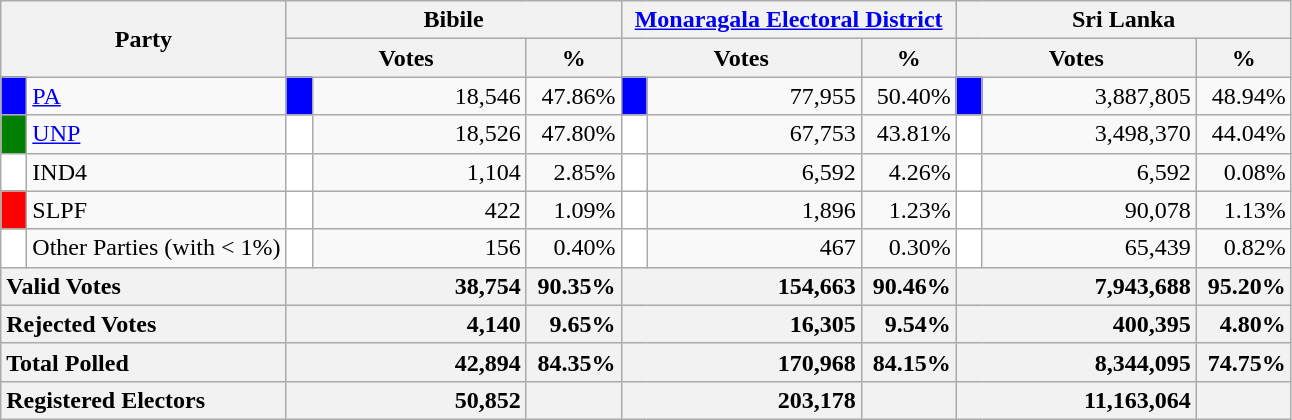<table class="wikitable">
<tr>
<th colspan="2" width="144px"rowspan="2">Party</th>
<th colspan="3" width="216px">Bibile</th>
<th colspan="3" width="216px"><a href='#'>Monaragala Electoral District</a></th>
<th colspan="3" width="216px">Sri Lanka</th>
</tr>
<tr>
<th colspan="2" width="144px">Votes</th>
<th>%</th>
<th colspan="2" width="144px">Votes</th>
<th>%</th>
<th colspan="2" width="144px">Votes</th>
<th>%</th>
</tr>
<tr>
<td style="background-color:blue;" width="10px"></td>
<td style="text-align:left;"><a href='#'>PA</a></td>
<td style="background-color:blue;" width="10px"></td>
<td style="text-align:right;">18,546</td>
<td style="text-align:right;">47.86%</td>
<td style="background-color:blue;" width="10px"></td>
<td style="text-align:right;">77,955</td>
<td style="text-align:right;">50.40%</td>
<td style="background-color:blue;" width="10px"></td>
<td style="text-align:right;">3,887,805</td>
<td style="text-align:right;">48.94%</td>
</tr>
<tr>
<td style="background-color:green;" width="10px"></td>
<td style="text-align:left;"><a href='#'>UNP</a></td>
<td style="background-color:white;" width="10px"></td>
<td style="text-align:right;">18,526</td>
<td style="text-align:right;">47.80%</td>
<td style="background-color:white;" width="10px"></td>
<td style="text-align:right;">67,753</td>
<td style="text-align:right;">43.81%</td>
<td style="background-color:white;" width="10px"></td>
<td style="text-align:right;">3,498,370</td>
<td style="text-align:right;">44.04%</td>
</tr>
<tr>
<td style="background-color:white;" width="10px"></td>
<td style="text-align:left;">IND4</td>
<td style="background-color:white;" width="10px"></td>
<td style="text-align:right;">1,104</td>
<td style="text-align:right;">2.85%</td>
<td style="background-color:white;" width="10px"></td>
<td style="text-align:right;">6,592</td>
<td style="text-align:right;">4.26%</td>
<td style="background-color:white;" width="10px"></td>
<td style="text-align:right;">6,592</td>
<td style="text-align:right;">0.08%</td>
</tr>
<tr>
<td style="background-color:red;" width="10px"></td>
<td style="text-align:left;">SLPF</td>
<td style="background-color:white;" width="10px"></td>
<td style="text-align:right;">422</td>
<td style="text-align:right;">1.09%</td>
<td style="background-color:white;" width="10px"></td>
<td style="text-align:right;">1,896</td>
<td style="text-align:right;">1.23%</td>
<td style="background-color:white;" width="10px"></td>
<td style="text-align:right;">90,078</td>
<td style="text-align:right;">1.13%</td>
</tr>
<tr>
<td style="background-color:white;" width="10px"></td>
<td style="text-align:left;">Other Parties (with < 1%)</td>
<td style="background-color:white;" width="10px"></td>
<td style="text-align:right;">156</td>
<td style="text-align:right;">0.40%</td>
<td style="background-color:white;" width="10px"></td>
<td style="text-align:right;">467</td>
<td style="text-align:right;">0.30%</td>
<td style="background-color:white;" width="10px"></td>
<td style="text-align:right;">65,439</td>
<td style="text-align:right;">0.82%</td>
</tr>
<tr>
<th colspan="2" width="144px"style="text-align:left;">Valid Votes</th>
<th style="text-align:right;"colspan="2" width="144px">38,754</th>
<th style="text-align:right;">90.35%</th>
<th style="text-align:right;"colspan="2" width="144px">154,663</th>
<th style="text-align:right;">90.46%</th>
<th style="text-align:right;"colspan="2" width="144px">7,943,688</th>
<th style="text-align:right;">95.20%</th>
</tr>
<tr>
<th colspan="2" width="144px"style="text-align:left;">Rejected Votes</th>
<th style="text-align:right;"colspan="2" width="144px">4,140</th>
<th style="text-align:right;">9.65%</th>
<th style="text-align:right;"colspan="2" width="144px">16,305</th>
<th style="text-align:right;">9.54%</th>
<th style="text-align:right;"colspan="2" width="144px">400,395</th>
<th style="text-align:right;">4.80%</th>
</tr>
<tr>
<th colspan="2" width="144px"style="text-align:left;">Total Polled</th>
<th style="text-align:right;"colspan="2" width="144px">42,894</th>
<th style="text-align:right;">84.35%</th>
<th style="text-align:right;"colspan="2" width="144px">170,968</th>
<th style="text-align:right;">84.15%</th>
<th style="text-align:right;"colspan="2" width="144px">8,344,095</th>
<th style="text-align:right;">74.75%</th>
</tr>
<tr>
<th colspan="2" width="144px"style="text-align:left;">Registered Electors</th>
<th style="text-align:right;"colspan="2" width="144px">50,852</th>
<th></th>
<th style="text-align:right;"colspan="2" width="144px">203,178</th>
<th></th>
<th style="text-align:right;"colspan="2" width="144px">11,163,064</th>
<th></th>
</tr>
</table>
